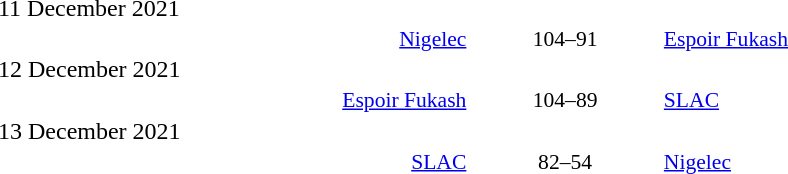<table style="width:100%;" cellspacing="1">
<tr>
<th width=25%></th>
<th width=2%></th>
<th width=6%></th>
<th width=2%></th>
<th width=25%></th>
</tr>
<tr>
<td>11 December 2021</td>
</tr>
<tr style=font-size:90%>
<td align=right><a href='#'>Nigelec</a> </td>
<td></td>
<td align=center>104–91</td>
<td></td>
<td> <a href='#'>Espoir Fukash</a></td>
<td></td>
</tr>
<tr>
<td>12 December 2021</td>
</tr>
<tr style=font-size:90%>
<td align=right><a href='#'>Espoir Fukash</a> </td>
<td></td>
<td align=center>104–89</td>
<td></td>
<td> <a href='#'>SLAC</a></td>
<td></td>
</tr>
<tr>
<td>13 December 2021</td>
</tr>
<tr style=font-size:90%>
<td align=right><a href='#'>SLAC</a> </td>
<td></td>
<td align=center>82–54</td>
<td></td>
<td> <a href='#'>Nigelec</a></td>
<td></td>
</tr>
<tr>
</tr>
<tr>
</tr>
</table>
